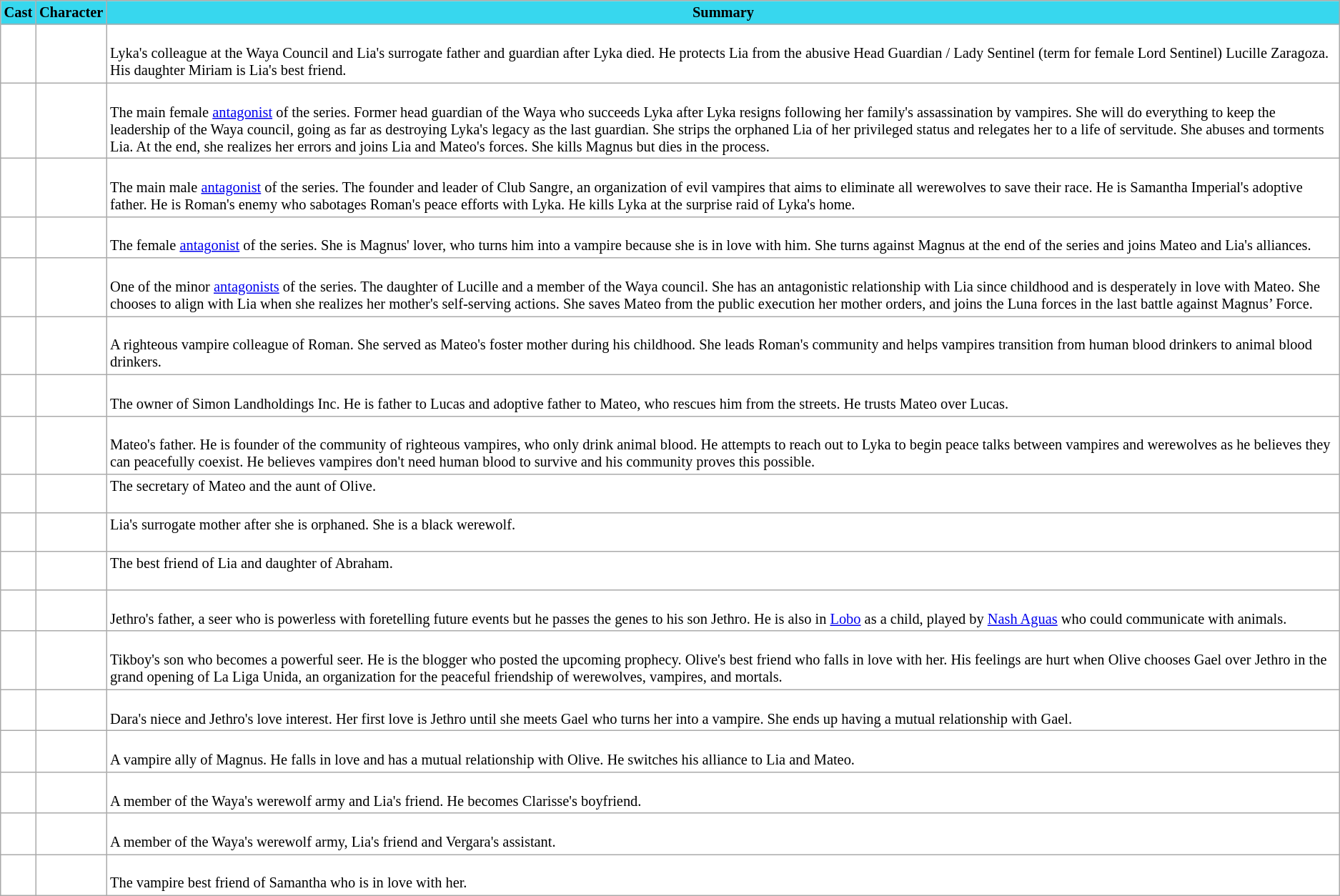<table class="wikitable" style="background:#ffffff; font-size: 85%;">
<tr>
<th style="background:#37D7EE; ">Cast</th>
<th style="background:#37D7EE;">Character</th>
<th style="background:#37D7EE; ">Summary</th>
</tr>
<tr>
<td></td>
<td></td>
<td><br>Lyka's colleague at the Waya Council and Lia's surrogate father and guardian after Lyka died. He protects Lia from the abusive Head Guardian  / Lady Sentinel (term for female Lord Sentinel) Lucille Zaragoza. His daughter Miriam is Lia's best friend.</td>
</tr>
<tr>
<td></td>
<td></td>
<td><br>The main female <a href='#'>antagonist</a> of the series. Former head guardian of the Waya who succeeds Lyka after Lyka resigns following her family's assassination by vampires. She will do everything to keep the leadership of the Waya council, going as far as destroying Lyka's legacy as the last guardian. She strips the orphaned Lia of her privileged status and relegates her to a life of servitude. She abuses and torments Lia. At the end, she realizes her errors and joins Lia and Mateo's forces. She kills Magnus but dies in the process.</td>
</tr>
<tr>
<td></td>
<td></td>
<td><br>The main male <a href='#'>antagonist</a> of the series. The founder and leader of Club Sangre, an organization of evil vampires that aims to eliminate all werewolves to save their race. He is Samantha Imperial's adoptive father. He is Roman's enemy who sabotages Roman's peace efforts with Lyka. He kills Lyka at the surprise raid of Lyka's home.</td>
</tr>
<tr>
<td></td>
<td></td>
<td><br>The female <a href='#'>antagonist</a> of the series. She is Magnus' lover, who turns him into a vampire because she is in love with him. She turns against Magnus at the end of the series and joins Mateo and Lia's alliances.</td>
</tr>
<tr>
<td></td>
<td></td>
<td><br>One of the minor <a href='#'>antagonists</a> of the series. The daughter of Lucille and a member of the Waya council. She has an antagonistic relationship with Lia since childhood and is desperately in love with Mateo. She chooses to align with Lia when she realizes her mother's self-serving actions. She saves Mateo from the public execution her mother orders, and joins the Luna forces in the last battle against Magnus’ Force.</td>
</tr>
<tr>
<td></td>
<td></td>
<td><br>A righteous vampire colleague of Roman. She served as Mateo's foster mother during his childhood. She leads Roman's community and helps vampires transition from human blood drinkers to animal blood drinkers.</td>
</tr>
<tr>
<td></td>
<td></td>
<td><br>The owner of Simon Landholdings Inc. He is father to Lucas and adoptive father to Mateo, who rescues him from the streets. He trusts Mateo over Lucas.</td>
</tr>
<tr>
<td></td>
<td></td>
<td><br>Mateo's father. He is founder of the community of righteous vampires, who only drink animal blood. He attempts to reach out to Lyka to begin peace talks between vampires and werewolves as he believes they can peacefully coexist. He believes vampires don't need human blood to survive and his community proves this possible.</td>
</tr>
<tr>
<td></td>
<td></td>
<td>The secretary of Mateo and the aunt of Olive.</p></td>
</tr>
<tr>
<td></td>
<td></td>
<td>Lia's surrogate mother after she is orphaned. She is a black werewolf.</p></td>
</tr>
<tr>
<td></td>
<td></td>
<td>The best friend of Lia and daughter of Abraham.</p></td>
</tr>
<tr>
<td></td>
<td></td>
<td><br>Jethro's father, a seer who is powerless with foretelling future events but he passes the genes to his son Jethro. He is also in <a href='#'>Lobo</a> as a child, played by <a href='#'>Nash Aguas</a> who could communicate with animals.</td>
</tr>
<tr>
<td></td>
<td></td>
<td><br>Tikboy's son who becomes a powerful seer. He is the blogger who posted the upcoming prophecy. Olive's best friend who falls in love with her. His feelings are hurt when Olive chooses Gael over Jethro in the grand opening of La Liga Unida, an organization for the peaceful friendship of werewolves, vampires, and mortals.</td>
</tr>
<tr>
<td></td>
<td></td>
<td><br>Dara's niece and Jethro's love interest. Her first love is Jethro until she meets Gael who turns her into a vampire. She ends up having a mutual relationship with Gael.</td>
</tr>
<tr>
<td></td>
<td></td>
<td><br>A vampire ally of Magnus. He falls in love and has a mutual relationship with Olive. He switches his alliance to Lia and Mateo.</td>
</tr>
<tr>
<td></td>
<td></td>
<td><br>A member of the Waya's werewolf army and Lia's friend. He becomes Clarisse's boyfriend.</td>
</tr>
<tr>
<td></td>
<td></td>
<td><br>A member of the Waya's werewolf army, Lia's friend and Vergara's assistant.</td>
</tr>
<tr>
<td></td>
<td></td>
<td><br>The vampire best friend of Samantha who is in love with her.</td>
</tr>
</table>
